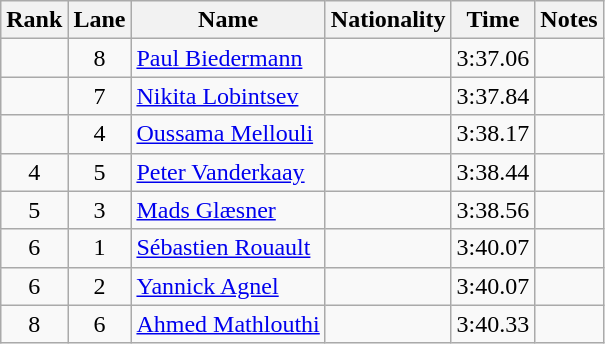<table class="wikitable sortable" style="text-align:center">
<tr>
<th>Rank</th>
<th>Lane</th>
<th>Name</th>
<th>Nationality</th>
<th>Time</th>
<th>Notes</th>
</tr>
<tr>
<td></td>
<td>8</td>
<td align=left><a href='#'>Paul Biedermann</a></td>
<td align=left></td>
<td>3:37.06</td>
<td></td>
</tr>
<tr>
<td></td>
<td>7</td>
<td align=left><a href='#'>Nikita Lobintsev</a></td>
<td align=left></td>
<td>3:37.84</td>
<td></td>
</tr>
<tr>
<td></td>
<td>4</td>
<td align=left><a href='#'>Oussama Mellouli</a></td>
<td align=left></td>
<td>3:38.17</td>
<td></td>
</tr>
<tr>
<td>4</td>
<td>5</td>
<td align=left><a href='#'>Peter Vanderkaay</a></td>
<td align=left></td>
<td>3:38.44</td>
<td></td>
</tr>
<tr>
<td>5</td>
<td>3</td>
<td align=left><a href='#'>Mads Glæsner</a></td>
<td align=left></td>
<td>3:38.56</td>
<td></td>
</tr>
<tr>
<td>6</td>
<td>1</td>
<td align=left><a href='#'>Sébastien Rouault</a></td>
<td align=left></td>
<td>3:40.07</td>
<td></td>
</tr>
<tr>
<td>6</td>
<td>2</td>
<td align=left><a href='#'>Yannick Agnel</a></td>
<td align=left></td>
<td>3:40.07</td>
<td></td>
</tr>
<tr>
<td>8</td>
<td>6</td>
<td align=left><a href='#'>Ahmed Mathlouthi</a></td>
<td align=left></td>
<td>3:40.33</td>
<td></td>
</tr>
</table>
